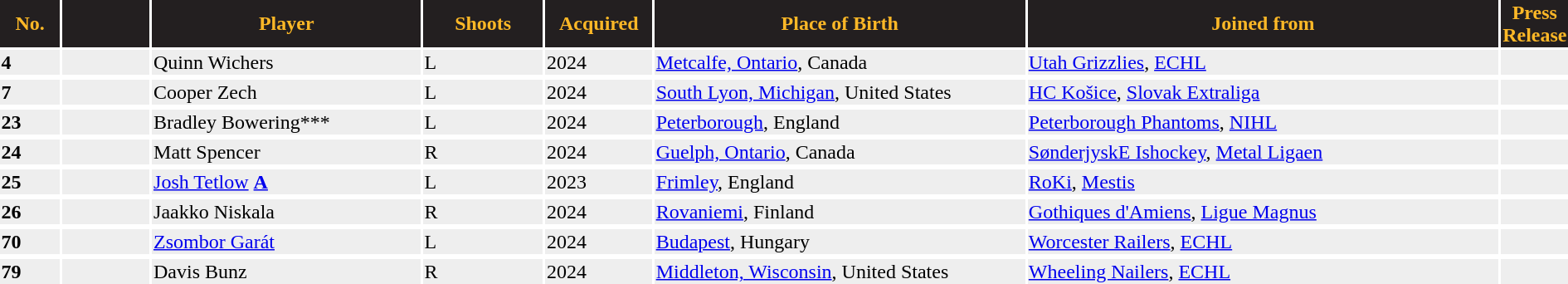<table>
<tr bgcolor="#231F20" style="color: #FDB827">
<th width=4%>No.</th>
<th width=6%></th>
<th width=18%>Player</th>
<th width=8%>Shoots</th>
<th width=7%>Acquired</th>
<th width=25%>Place of Birth</th>
<th width=32%>Joined from</th>
<th width=10%>Press Release</th>
</tr>
<tr style="background:#eee;">
<td><strong>4</strong></td>
<td></td>
<td align="left">Quinn Wichers</td>
<td>L</td>
<td>2024</td>
<td align="left"><a href='#'>Metcalfe, Ontario</a>, Canada</td>
<td align="left"><a href='#'>Utah Grizzlies</a>, <a href='#'>ECHL</a></td>
<td></td>
</tr>
<tr>
</tr>
<tr style="background:#eee;">
<td><strong>7</strong></td>
<td></td>
<td align="left">Cooper Zech</td>
<td>L</td>
<td>2024</td>
<td align="left"><a href='#'>South Lyon, Michigan</a>, United States</td>
<td align="left"><a href='#'>HC Košice</a>, <a href='#'>Slovak Extraliga</a></td>
<td></td>
</tr>
<tr>
</tr>
<tr style="background:#eee;">
<td><strong>23</strong></td>
<td></td>
<td align="left">Bradley Bowering***</td>
<td>L</td>
<td>2024</td>
<td align="left"><a href='#'>Peterborough</a>, England</td>
<td align="left"><a href='#'>Peterborough Phantoms</a>, <a href='#'>NIHL</a></td>
<td></td>
</tr>
<tr>
</tr>
<tr style="background:#eee;">
<td><strong>24</strong></td>
<td></td>
<td align="left">Matt Spencer</td>
<td>R</td>
<td>2024</td>
<td align="left"><a href='#'>Guelph, Ontario</a>, Canada</td>
<td align="left"><a href='#'>SønderjyskE Ishockey</a>, <a href='#'>Metal Ligaen</a></td>
<td></td>
</tr>
<tr>
</tr>
<tr style="background:#eee;">
<td><strong>25</strong></td>
<td></td>
<td align="left"><a href='#'>Josh Tetlow</a> <a href='#'><strong>A</strong></a></td>
<td>L</td>
<td>2023</td>
<td align="left"><a href='#'>Frimley</a>, England</td>
<td align="left"><a href='#'>RoKi</a>, <a href='#'>Mestis</a></td>
<td></td>
</tr>
<tr>
</tr>
<tr style="background:#eee;">
<td><strong>26</strong></td>
<td></td>
<td align="left">Jaakko Niskala</td>
<td>R</td>
<td>2024</td>
<td align="left"><a href='#'>Rovaniemi</a>, Finland</td>
<td align="left"><a href='#'>Gothiques d'Amiens</a>, <a href='#'>Ligue Magnus</a></td>
<td></td>
</tr>
<tr>
</tr>
<tr style="background:#eee;">
<td><strong>70</strong></td>
<td></td>
<td align="left"><a href='#'>Zsombor Garát</a></td>
<td>L</td>
<td>2024</td>
<td align="left"><a href='#'>Budapest</a>, Hungary</td>
<td align="left"><a href='#'>Worcester Railers</a>, <a href='#'>ECHL</a></td>
<td></td>
</tr>
<tr>
</tr>
<tr style="background:#eee;">
<td><strong>79</strong></td>
<td></td>
<td align="left">Davis Bunz</td>
<td>R</td>
<td>2024</td>
<td align="left"><a href='#'>Middleton, Wisconsin</a>, United States</td>
<td align="left"><a href='#'>Wheeling Nailers</a>, <a href='#'>ECHL</a></td>
<td></td>
</tr>
<tr>
</tr>
</table>
